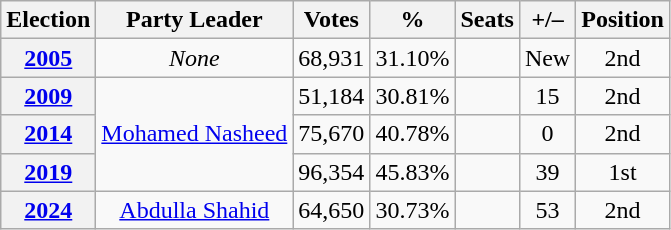<table class=wikitable style=text-align:center>
<tr>
<th><strong>Election</strong></th>
<th>Party Leader</th>
<th>Votes</th>
<th>%</th>
<th>Seats</th>
<th>+/–</th>
<th>Position</th>
</tr>
<tr>
<th><a href='#'>2005</a></th>
<td><em>None</em></td>
<td>68,931</td>
<td>31.10%</td>
<td></td>
<td>New</td>
<td> 2nd</td>
</tr>
<tr>
<th><a href='#'>2009</a></th>
<td rowspan="3"><a href='#'>Mohamed Nasheed</a></td>
<td>51,184</td>
<td>30.81%</td>
<td></td>
<td> 15</td>
<td> 2nd</td>
</tr>
<tr>
<th><a href='#'>2014</a></th>
<td>75,670</td>
<td>40.78%</td>
<td></td>
<td> 0</td>
<td> 2nd</td>
</tr>
<tr>
<th><a href='#'>2019</a></th>
<td>96,354</td>
<td>45.83%</td>
<td></td>
<td> 39</td>
<td> 1st</td>
</tr>
<tr>
<th><a href='#'>2024</a></th>
<td><a href='#'>Abdulla Shahid</a></td>
<td>64,650</td>
<td>30.73%</td>
<td></td>
<td> 53</td>
<td> 2nd</td>
</tr>
</table>
